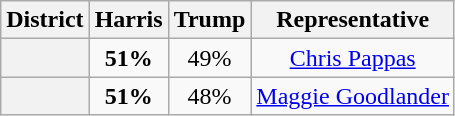<table class=wikitable>
<tr>
<th>District</th>
<th>Harris</th>
<th>Trump</th>
<th>Representative</th>
</tr>
<tr align=center>
<th></th>
<td><strong>51%</strong></td>
<td>49%</td>
<td><a href='#'>Chris Pappas</a></td>
</tr>
<tr align=center>
<th></th>
<td><strong>51%</strong></td>
<td>48%</td>
<td><a href='#'>Maggie Goodlander</a></td>
</tr>
</table>
